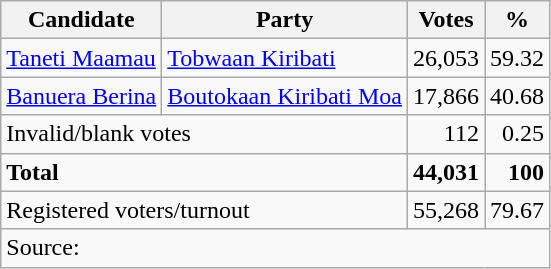<table class=wikitable style=text-align:right>
<tr>
<th>Candidate</th>
<th>Party</th>
<th>Votes</th>
<th>%</th>
</tr>
<tr>
<td align=left><a href='#'>Taneti Maamau</a></td>
<td align=left><a href='#'>Tobwaan Kiribati</a></td>
<td>26,053</td>
<td>59.32</td>
</tr>
<tr>
<td align=left><a href='#'>Banuera Berina</a></td>
<td align=left><a href='#'>Boutokaan Kiribati Moa</a></td>
<td>17,866</td>
<td>40.68</td>
</tr>
<tr>
<td align=left colspan=2>Invalid/blank votes</td>
<td>112</td>
<td>0.25</td>
</tr>
<tr>
<td align=left colspan=2><strong>Total</strong></td>
<td><strong>44,031</strong></td>
<td><strong>100</strong></td>
</tr>
<tr>
<td align=left colspan=2>Registered voters/turnout</td>
<td>55,268</td>
<td>79.67</td>
</tr>
<tr>
<td colspan=4 align=left>Source: </td>
</tr>
</table>
